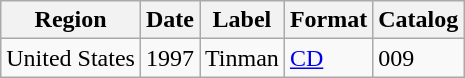<table class="wikitable">
<tr>
<th>Region</th>
<th>Date</th>
<th>Label</th>
<th>Format</th>
<th>Catalog</th>
</tr>
<tr>
<td>United States</td>
<td>1997</td>
<td>Tinman</td>
<td><a href='#'>CD</a></td>
<td>009</td>
</tr>
</table>
